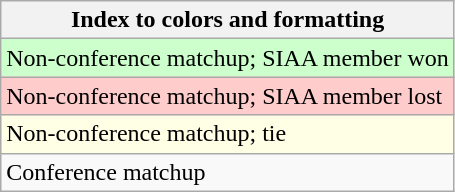<table class="wikitable">
<tr>
<th>Index to colors and formatting</th>
</tr>
<tr bgcolor=#ccffcc>
<td>Non-conference matchup; SIAA member won</td>
</tr>
<tr bgcolor=#ffcccc>
<td>Non-conference matchup; SIAA member lost</td>
</tr>
<tr bgcolor=#ffffe6>
<td>Non-conference matchup; tie</td>
</tr>
<tr>
<td>Conference matchup</td>
</tr>
</table>
